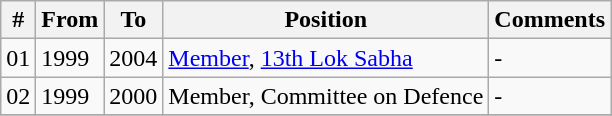<table class="wikitable sortable">
<tr>
<th>#</th>
<th>From</th>
<th>To</th>
<th>Position</th>
<th>Comments</th>
</tr>
<tr>
<td>01</td>
<td>1999</td>
<td>2004</td>
<td><a href='#'>Member</a>, <a href='#'>13th Lok Sabha</a></td>
<td>-</td>
</tr>
<tr>
<td>02</td>
<td>1999</td>
<td>2000</td>
<td>Member, Committee on Defence</td>
<td>-</td>
</tr>
<tr>
</tr>
</table>
